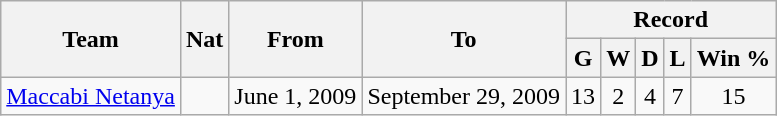<table class="wikitable" style="text-align: center">
<tr>
<th rowspan="2">Team</th>
<th rowspan="2">Nat</th>
<th rowspan="2">From</th>
<th rowspan="2">To</th>
<th colspan="5">Record</th>
</tr>
<tr>
<th>G</th>
<th>W</th>
<th>D</th>
<th>L</th>
<th>Win %</th>
</tr>
<tr>
<td align=left><a href='#'>Maccabi Netanya</a></td>
<td></td>
<td align=left>June 1, 2009</td>
<td align=left>September 29, 2009</td>
<td>13</td>
<td>2</td>
<td>4</td>
<td>7</td>
<td>15</td>
</tr>
</table>
